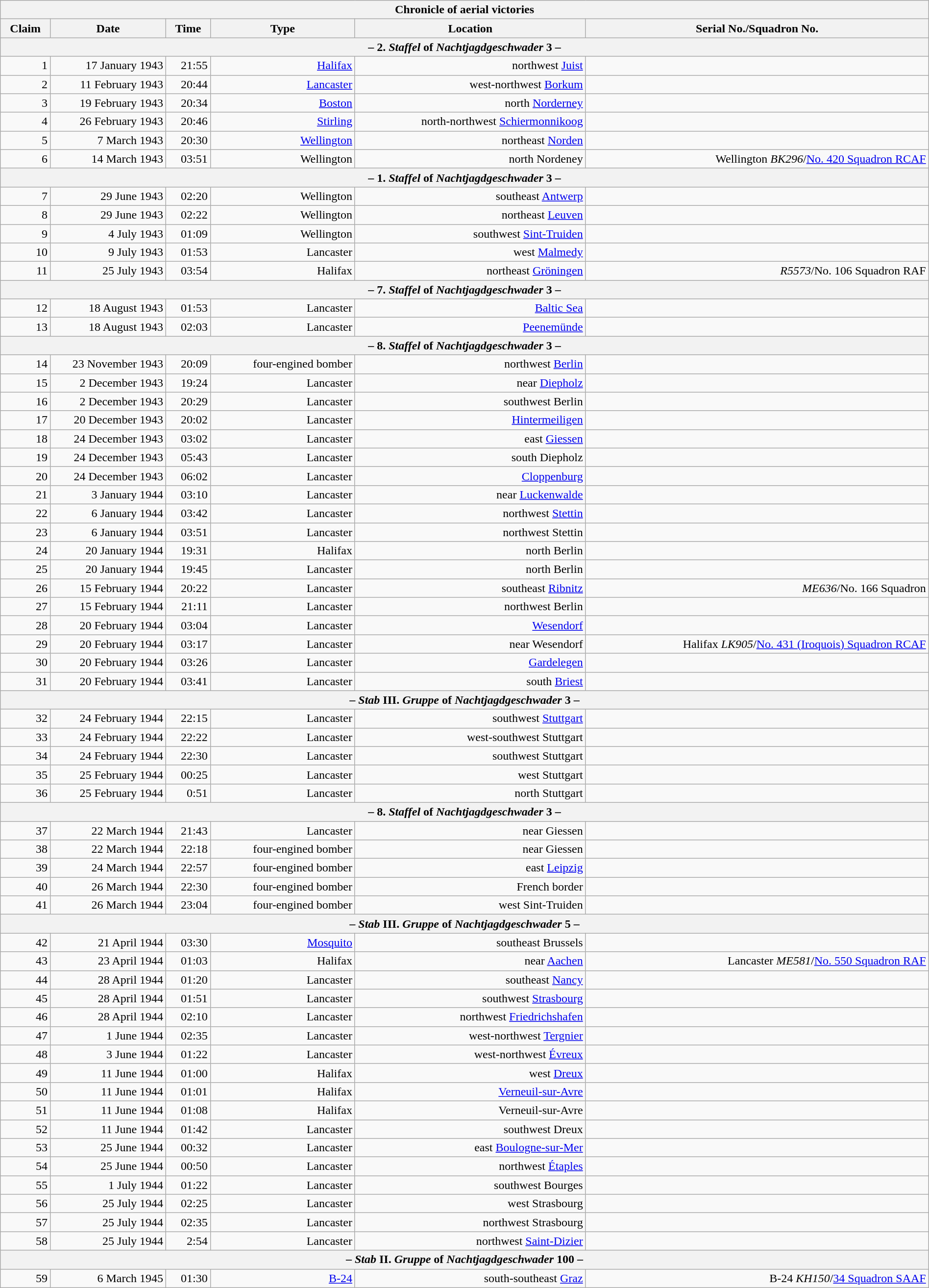<table class="wikitable plainrowheaders collapsible" style="margin-left: auto; margin-right: auto; border: none; text-align:right; width: 100%;">
<tr>
<th colspan="6">Chronicle of aerial victories</th>
</tr>
<tr>
<th scope="col">Claim</th>
<th scope="col" style="width:150px">Date</th>
<th scope="col">Time</th>
<th scope="col">Type</th>
<th scope="col">Location</th>
<th scope="col">Serial No./Squadron No.</th>
</tr>
<tr>
<th colspan="6">– 2. <em>Staffel</em> of <em>Nachtjagdgeschwader</em> 3 –</th>
</tr>
<tr>
<td>1</td>
<td>17 January 1943</td>
<td>21:55</td>
<td><a href='#'>Halifax</a></td>
<td> northwest <a href='#'>Juist</a></td>
<td></td>
</tr>
<tr>
<td>2</td>
<td>11 February 1943</td>
<td>20:44</td>
<td><a href='#'>Lancaster</a></td>
<td> west-northwest <a href='#'>Borkum</a></td>
<td></td>
</tr>
<tr>
<td>3</td>
<td>19 February 1943</td>
<td>20:34</td>
<td><a href='#'>Boston</a></td>
<td>north <a href='#'>Norderney</a></td>
<td></td>
</tr>
<tr>
<td>4</td>
<td>26 February 1943</td>
<td>20:46</td>
<td><a href='#'>Stirling</a></td>
<td> north-northwest <a href='#'>Schiermonnikoog</a></td>
<td></td>
</tr>
<tr>
<td>5</td>
<td>7 March 1943</td>
<td>20:30</td>
<td><a href='#'>Wellington</a></td>
<td>northeast <a href='#'>Norden</a></td>
<td></td>
</tr>
<tr>
<td>6</td>
<td>14 March 1943</td>
<td>03:51</td>
<td>Wellington</td>
<td> north Nordeney</td>
<td>Wellington <em>BK296</em>/<a href='#'>No. 420 Squadron RCAF</a></td>
</tr>
<tr>
<th colspan="6">– 1. <em>Staffel</em> of <em>Nachtjagdgeschwader</em> 3 –</th>
</tr>
<tr>
<td>7</td>
<td>29 June 1943</td>
<td>02:20</td>
<td>Wellington</td>
<td>southeast <a href='#'>Antwerp</a></td>
<td></td>
</tr>
<tr>
<td>8</td>
<td>29 June 1943</td>
<td>02:22</td>
<td>Wellington</td>
<td> northeast <a href='#'>Leuven</a></td>
<td></td>
</tr>
<tr>
<td>9</td>
<td>4 July 1943</td>
<td>01:09</td>
<td>Wellington</td>
<td>southwest <a href='#'>Sint-Truiden</a></td>
<td></td>
</tr>
<tr>
<td>10</td>
<td>9 July 1943</td>
<td>01:53</td>
<td>Lancaster</td>
<td>west <a href='#'>Malmedy</a></td>
<td></td>
</tr>
<tr>
<td>11</td>
<td>25 July 1943</td>
<td>03:54</td>
<td>Halifax</td>
<td> northeast <a href='#'>Gröningen</a></td>
<td><em>R5573</em>/No. 106 Squadron RAF</td>
</tr>
<tr>
<th colspan="6">– 7. <em>Staffel</em> of <em>Nachtjagdgeschwader</em> 3 –</th>
</tr>
<tr>
<td>12</td>
<td>18 August 1943</td>
<td>01:53</td>
<td>Lancaster</td>
<td><a href='#'>Baltic Sea</a></td>
<td></td>
</tr>
<tr>
<td>13</td>
<td>18 August 1943</td>
<td>02:03</td>
<td>Lancaster</td>
<td><a href='#'>Peenemünde</a></td>
<td></td>
</tr>
<tr>
<th colspan="6">– 8. <em>Staffel</em> of <em>Nachtjagdgeschwader</em> 3 –</th>
</tr>
<tr>
<td>14</td>
<td>23 November 1943</td>
<td>20:09</td>
<td>four-engined bomber</td>
<td> northwest <a href='#'>Berlin</a></td>
<td></td>
</tr>
<tr>
<td>15</td>
<td>2 December 1943</td>
<td>19:24</td>
<td>Lancaster</td>
<td>near <a href='#'>Diepholz</a></td>
<td></td>
</tr>
<tr>
<td>16</td>
<td>2 December 1943</td>
<td>20:29</td>
<td>Lancaster</td>
<td>southwest Berlin</td>
<td></td>
</tr>
<tr>
<td>17</td>
<td>20 December 1943</td>
<td>20:02</td>
<td>Lancaster</td>
<td><a href='#'>Hintermeiligen</a></td>
<td></td>
</tr>
<tr>
<td>18</td>
<td>24 December 1943</td>
<td>03:02</td>
<td>Lancaster</td>
<td>east <a href='#'>Giessen</a></td>
<td></td>
</tr>
<tr>
<td>19</td>
<td>24 December 1943</td>
<td>05:43</td>
<td>Lancaster</td>
<td>south Diepholz</td>
<td></td>
</tr>
<tr>
<td>20</td>
<td>24 December 1943</td>
<td>06:02</td>
<td>Lancaster</td>
<td><a href='#'>Cloppenburg</a></td>
<td></td>
</tr>
<tr>
<td>21</td>
<td>3 January 1944</td>
<td>03:10</td>
<td>Lancaster</td>
<td>near <a href='#'>Luckenwalde</a></td>
<td></td>
</tr>
<tr>
<td>22</td>
<td>6 January 1944</td>
<td>03:42</td>
<td>Lancaster</td>
<td>northwest <a href='#'>Stettin</a></td>
<td></td>
</tr>
<tr>
<td>23</td>
<td>6 January 1944</td>
<td>03:51</td>
<td>Lancaster</td>
<td>northwest Stettin</td>
<td></td>
</tr>
<tr>
<td>24</td>
<td>20 January 1944</td>
<td>19:31</td>
<td>Halifax</td>
<td>north Berlin</td>
<td></td>
</tr>
<tr>
<td>25</td>
<td>20 January 1944</td>
<td>19:45</td>
<td>Lancaster</td>
<td>north Berlin</td>
<td></td>
</tr>
<tr>
<td>26</td>
<td>15 February 1944</td>
<td>20:22</td>
<td>Lancaster</td>
<td> southeast <a href='#'>Ribnitz</a></td>
<td><em>ME636</em>/No. 166 Squadron</td>
</tr>
<tr>
<td>27</td>
<td>15 February 1944</td>
<td>21:11</td>
<td>Lancaster</td>
<td>northwest Berlin</td>
<td></td>
</tr>
<tr>
<td>28</td>
<td>20 February 1944</td>
<td>03:04</td>
<td>Lancaster</td>
<td><a href='#'>Wesendorf</a></td>
<td></td>
</tr>
<tr>
<td>29</td>
<td>20 February 1944</td>
<td>03:17</td>
<td>Lancaster</td>
<td>near Wesendorf</td>
<td>Halifax <em>LK905</em>/<a href='#'>No. 431 (Iroquois) Squadron RCAF</a></td>
</tr>
<tr>
<td>30</td>
<td>20 February 1944</td>
<td>03:26</td>
<td>Lancaster</td>
<td><a href='#'>Gardelegen</a></td>
<td></td>
</tr>
<tr>
<td>31</td>
<td>20 February 1944</td>
<td>03:41</td>
<td>Lancaster</td>
<td>south <a href='#'>Briest</a></td>
<td></td>
</tr>
<tr>
<th colspan="6">– <em>Stab</em> III. <em>Gruppe</em> of <em>Nachtjagdgeschwader</em> 3 –</th>
</tr>
<tr>
<td>32</td>
<td>24 February 1944</td>
<td>22:15</td>
<td>Lancaster</td>
<td>southwest <a href='#'>Stuttgart</a></td>
<td></td>
</tr>
<tr>
<td>33</td>
<td>24 February 1944</td>
<td>22:22</td>
<td>Lancaster</td>
<td>west-southwest Stuttgart</td>
<td></td>
</tr>
<tr>
<td>34</td>
<td>24 February 1944</td>
<td>22:30</td>
<td>Lancaster</td>
<td>southwest Stuttgart</td>
<td></td>
</tr>
<tr>
<td>35</td>
<td>25 February 1944</td>
<td>00:25</td>
<td>Lancaster</td>
<td>west Stuttgart</td>
<td></td>
</tr>
<tr>
<td>36</td>
<td>25 February 1944</td>
<td>0:51</td>
<td>Lancaster</td>
<td>north Stuttgart</td>
<td></td>
</tr>
<tr>
<th colspan="6">– 8. <em>Staffel</em> of <em>Nachtjagdgeschwader</em> 3 –</th>
</tr>
<tr>
<td>37</td>
<td>22 March 1944</td>
<td>21:43</td>
<td>Lancaster</td>
<td>near Giessen</td>
<td></td>
</tr>
<tr>
<td>38</td>
<td>22 March 1944</td>
<td>22:18</td>
<td>four-engined bomber</td>
<td>near Giessen</td>
<td></td>
</tr>
<tr>
<td>39</td>
<td>24 March 1944</td>
<td>22:57</td>
<td>four-engined bomber</td>
<td>east <a href='#'>Leipzig</a></td>
<td></td>
</tr>
<tr>
<td>40</td>
<td>26 March 1944</td>
<td>22:30</td>
<td>four-engined bomber</td>
<td>French border</td>
<td></td>
</tr>
<tr>
<td>41</td>
<td>26 March 1944</td>
<td>23:04</td>
<td>four-engined bomber</td>
<td>west Sint-Truiden</td>
<td></td>
</tr>
<tr>
<th colspan="6">– <em>Stab</em> III. <em>Gruppe</em> of <em>Nachtjagdgeschwader</em> 5 –</th>
</tr>
<tr>
<td>42</td>
<td>21 April 1944</td>
<td>03:30</td>
<td><a href='#'>Mosquito</a></td>
<td> southeast Brussels</td>
<td></td>
</tr>
<tr>
<td>43</td>
<td>23 April 1944</td>
<td>01:03</td>
<td>Halifax</td>
<td>near <a href='#'>Aachen</a></td>
<td>Lancaster <em>ME581</em>/<a href='#'>No. 550 Squadron RAF</a></td>
</tr>
<tr>
<td>44</td>
<td>28 April 1944</td>
<td>01:20</td>
<td>Lancaster</td>
<td>southeast <a href='#'>Nancy</a></td>
<td></td>
</tr>
<tr>
<td>45</td>
<td>28 April 1944</td>
<td>01:51</td>
<td>Lancaster</td>
<td>southwest <a href='#'>Strasbourg</a></td>
<td></td>
</tr>
<tr>
<td>46</td>
<td>28 April 1944</td>
<td>02:10</td>
<td>Lancaster</td>
<td>northwest <a href='#'>Friedrichshafen</a></td>
<td></td>
</tr>
<tr>
<td>47</td>
<td>1 June 1944</td>
<td>02:35</td>
<td>Lancaster</td>
<td> west-northwest <a href='#'>Tergnier</a></td>
<td></td>
</tr>
<tr>
<td>48</td>
<td>3 June 1944</td>
<td>01:22</td>
<td>Lancaster</td>
<td> west-northwest <a href='#'>Évreux</a></td>
<td></td>
</tr>
<tr>
<td>49</td>
<td>11 June 1944</td>
<td>01:00</td>
<td>Halifax</td>
<td>west <a href='#'>Dreux</a></td>
<td></td>
</tr>
<tr>
<td>50</td>
<td>11 June 1944</td>
<td>01:01</td>
<td>Halifax</td>
<td><a href='#'>Verneuil-sur-Avre</a></td>
<td></td>
</tr>
<tr>
<td>51</td>
<td>11 June 1944</td>
<td>01:08</td>
<td>Halifax</td>
<td>Verneuil-sur-Avre</td>
<td></td>
</tr>
<tr>
<td>52</td>
<td>11 June 1944</td>
<td>01:42</td>
<td>Lancaster</td>
<td> southwest Dreux</td>
<td></td>
</tr>
<tr>
<td>53</td>
<td>25 June 1944</td>
<td>00:32</td>
<td>Lancaster</td>
<td>east <a href='#'>Boulogne-sur-Mer</a></td>
<td></td>
</tr>
<tr>
<td>54</td>
<td>25 June 1944</td>
<td>00:50</td>
<td>Lancaster</td>
<td>northwest <a href='#'>Étaples</a></td>
<td></td>
</tr>
<tr>
<td>55</td>
<td>1 July 1944</td>
<td>01:22</td>
<td>Lancaster</td>
<td> southwest Bourges</td>
<td></td>
</tr>
<tr>
<td>56</td>
<td>25 July 1944</td>
<td>02:25</td>
<td>Lancaster</td>
<td>west Strasbourg</td>
<td></td>
</tr>
<tr>
<td>57</td>
<td>25 July 1944</td>
<td>02:35</td>
<td>Lancaster</td>
<td>northwest Strasbourg</td>
<td></td>
</tr>
<tr>
<td>58</td>
<td>25 July 1944</td>
<td>2:54</td>
<td>Lancaster</td>
<td> northwest <a href='#'>Saint-Dizier</a></td>
<td></td>
</tr>
<tr>
<th colspan="6">– <em>Stab</em> II. <em>Gruppe</em> of <em>Nachtjagdgeschwader</em> 100 –</th>
</tr>
<tr>
<td>59</td>
<td>6 March 1945</td>
<td>01:30</td>
<td><a href='#'>B-24</a></td>
<td>south-southeast <a href='#'>Graz</a></td>
<td>B-24 <em>KH150</em>/<a href='#'>34 Squadron SAAF</a></td>
</tr>
</table>
